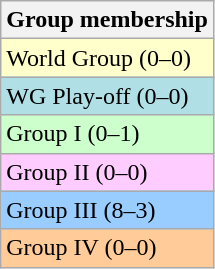<table class=wikitable>
<tr>
<th>Group membership</th>
</tr>
<tr bgcolor=#FFFFCC>
<td>World Group (0–0)</td>
</tr>
<tr style="background:#B0E0E6;">
<td>WG Play-off (0–0)</td>
</tr>
<tr bgcolor=#CCFFCC>
<td>Group I (0–1)</td>
</tr>
<tr bgcolor=#FFCCFF>
<td>Group II (0–0)</td>
</tr>
<tr bgcolor=#99CCFF>
<td>Group III (8–3)</td>
</tr>
<tr bgcolor=#FFCC99>
<td>Group IV (0–0)</td>
</tr>
</table>
